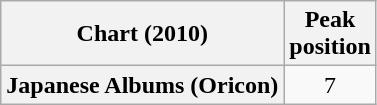<table class="wikitable plainrowheaders" style="text-align:center">
<tr>
<th>Chart (2010)</th>
<th>Peak<br>position</th>
</tr>
<tr>
<th scope="row">Japanese Albums (Oricon)</th>
<td>7</td>
</tr>
</table>
